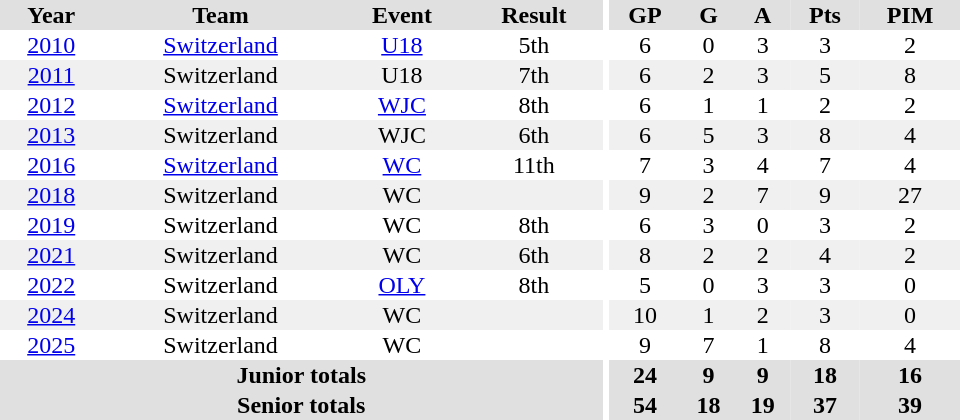<table border="0" cellpadding="1" cellspacing="0" ID="Table3" style="text-align:center; width:40em">
<tr bgcolor="#e0e0e0">
<th>Year</th>
<th>Team</th>
<th>Event</th>
<th>Result</th>
<th rowspan="102" bgcolor="#fff"></th>
<th>GP</th>
<th>G</th>
<th>A</th>
<th>Pts</th>
<th>PIM</th>
</tr>
<tr>
<td><a href='#'>2010</a></td>
<td><a href='#'>Switzerland</a></td>
<td><a href='#'>U18</a></td>
<td>5th</td>
<td>6</td>
<td>0</td>
<td>3</td>
<td>3</td>
<td>2</td>
</tr>
<tr bgcolor="#f0f0f0">
<td><a href='#'>2011</a></td>
<td>Switzerland</td>
<td>U18</td>
<td>7th</td>
<td>6</td>
<td>2</td>
<td>3</td>
<td>5</td>
<td>8</td>
</tr>
<tr>
<td><a href='#'>2012</a></td>
<td><a href='#'>Switzerland</a></td>
<td><a href='#'>WJC</a></td>
<td>8th</td>
<td>6</td>
<td>1</td>
<td>1</td>
<td>2</td>
<td>2</td>
</tr>
<tr bgcolor="#f0f0f0">
<td><a href='#'>2013</a></td>
<td>Switzerland</td>
<td>WJC</td>
<td>6th</td>
<td>6</td>
<td>5</td>
<td>3</td>
<td>8</td>
<td>4</td>
</tr>
<tr>
<td><a href='#'>2016</a></td>
<td><a href='#'>Switzerland</a></td>
<td><a href='#'>WC</a></td>
<td>11th</td>
<td>7</td>
<td>3</td>
<td>4</td>
<td>7</td>
<td>4</td>
</tr>
<tr bgcolor="#f0f0f0">
<td><a href='#'>2018</a></td>
<td>Switzerland</td>
<td>WC</td>
<td></td>
<td>9</td>
<td>2</td>
<td>7</td>
<td>9</td>
<td>27</td>
</tr>
<tr>
<td><a href='#'>2019</a></td>
<td>Switzerland</td>
<td>WC</td>
<td>8th</td>
<td>6</td>
<td>3</td>
<td>0</td>
<td>3</td>
<td>2</td>
</tr>
<tr bgcolor="#f0f0f0">
<td><a href='#'>2021</a></td>
<td>Switzerland</td>
<td>WC</td>
<td>6th</td>
<td>8</td>
<td>2</td>
<td>2</td>
<td>4</td>
<td>2</td>
</tr>
<tr>
<td><a href='#'>2022</a></td>
<td>Switzerland</td>
<td><a href='#'>OLY</a></td>
<td>8th</td>
<td>5</td>
<td>0</td>
<td>3</td>
<td>3</td>
<td>0</td>
</tr>
<tr bgcolor="#f0f0f0">
<td><a href='#'>2024</a></td>
<td>Switzerland</td>
<td>WC</td>
<td></td>
<td>10</td>
<td>1</td>
<td>2</td>
<td>3</td>
<td>0</td>
</tr>
<tr>
<td><a href='#'>2025</a></td>
<td>Switzerland</td>
<td>WC</td>
<td></td>
<td>9</td>
<td>7</td>
<td>1</td>
<td>8</td>
<td>4</td>
</tr>
<tr bgcolor="#e0e0e0">
<th colspan="4">Junior totals</th>
<th>24</th>
<th>9</th>
<th>9</th>
<th>18</th>
<th>16</th>
</tr>
<tr bgcolor="#e0e0e0">
<th colspan="4">Senior totals</th>
<th>54</th>
<th>18</th>
<th>19</th>
<th>37</th>
<th>39</th>
</tr>
</table>
